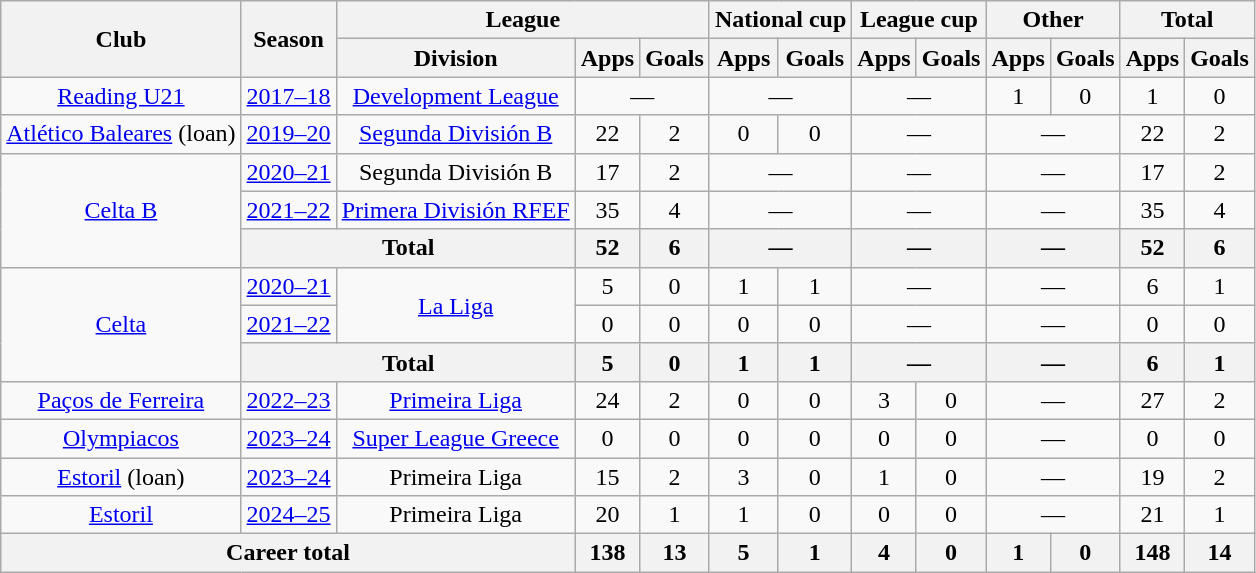<table class="wikitable" style="text-align:center">
<tr>
<th rowspan="2">Club</th>
<th rowspan="2">Season</th>
<th colspan="3">League</th>
<th colspan="2">National cup</th>
<th colspan="2">League cup</th>
<th colspan="2">Other</th>
<th colspan="2">Total</th>
</tr>
<tr>
<th>Division</th>
<th>Apps</th>
<th>Goals</th>
<th>Apps</th>
<th>Goals</th>
<th>Apps</th>
<th>Goals</th>
<th>Apps</th>
<th>Goals</th>
<th>Apps</th>
<th>Goals</th>
</tr>
<tr>
<td><a href='#'>Reading U21</a></td>
<td><a href='#'>2017–18</a></td>
<td><a href='#'>Development League</a></td>
<td colspan="2">—</td>
<td colspan="2">—</td>
<td colspan="2">—</td>
<td>1</td>
<td>0</td>
<td>1</td>
<td>0</td>
</tr>
<tr>
<td><a href='#'>Atlético Baleares</a> (loan)</td>
<td><a href='#'>2019–20</a></td>
<td><a href='#'>Segunda División B</a></td>
<td>22</td>
<td>2</td>
<td>0</td>
<td>0</td>
<td colspan="2">—</td>
<td colspan="2">—</td>
<td>22</td>
<td>2</td>
</tr>
<tr>
<td rowspan="3"><a href='#'>Celta B</a></td>
<td><a href='#'>2020–21</a></td>
<td>Segunda División B</td>
<td>17</td>
<td>2</td>
<td colspan="2">—</td>
<td colspan="2">—</td>
<td colspan="2">—</td>
<td>17</td>
<td>2</td>
</tr>
<tr>
<td><a href='#'>2021–22</a></td>
<td><a href='#'>Primera División RFEF</a></td>
<td>35</td>
<td>4</td>
<td colspan="2">—</td>
<td colspan="2">—</td>
<td colspan="2">—</td>
<td>35</td>
<td>4</td>
</tr>
<tr>
<th colspan="2">Total</th>
<th>52</th>
<th>6</th>
<th colspan="2">—</th>
<th colspan="2">—</th>
<th colspan="2">—</th>
<th>52</th>
<th>6</th>
</tr>
<tr>
<td rowspan="3"><a href='#'>Celta</a></td>
<td><a href='#'>2020–21</a></td>
<td rowspan="2"><a href='#'>La Liga</a></td>
<td>5</td>
<td>0</td>
<td>1</td>
<td>1</td>
<td colspan="2">—</td>
<td colspan="2">—</td>
<td>6</td>
<td>1</td>
</tr>
<tr>
<td><a href='#'>2021–22</a></td>
<td>0</td>
<td>0</td>
<td>0</td>
<td>0</td>
<td colspan="2">—</td>
<td colspan="2">—</td>
<td>0</td>
<td>0</td>
</tr>
<tr>
<th colspan="2">Total</th>
<th>5</th>
<th>0</th>
<th>1</th>
<th>1</th>
<th colspan="2">—</th>
<th colspan="2">—</th>
<th>6</th>
<th>1</th>
</tr>
<tr>
<td><a href='#'>Paços de Ferreira</a></td>
<td><a href='#'>2022–23</a></td>
<td><a href='#'>Primeira Liga</a></td>
<td>24</td>
<td>2</td>
<td>0</td>
<td>0</td>
<td>3</td>
<td>0</td>
<td colspan="2">—</td>
<td>27</td>
<td>2</td>
</tr>
<tr>
<td><a href='#'>Olympiacos</a></td>
<td><a href='#'>2023–24</a></td>
<td><a href='#'>Super League Greece</a></td>
<td>0</td>
<td>0</td>
<td>0</td>
<td>0</td>
<td>0</td>
<td>0</td>
<td colspan="2">—</td>
<td>0</td>
<td>0</td>
</tr>
<tr>
<td><a href='#'>Estoril</a> (loan)</td>
<td><a href='#'>2023–24</a></td>
<td>Primeira Liga</td>
<td>15</td>
<td>2</td>
<td>3</td>
<td>0</td>
<td>1</td>
<td>0</td>
<td colspan="2">—</td>
<td>19</td>
<td>2</td>
</tr>
<tr>
<td><a href='#'>Estoril</a></td>
<td><a href='#'>2024–25</a></td>
<td>Primeira Liga</td>
<td>20</td>
<td>1</td>
<td>1</td>
<td>0</td>
<td>0</td>
<td>0</td>
<td colspan="2">—</td>
<td>21</td>
<td>1</td>
</tr>
<tr>
<th colspan="3">Career total</th>
<th>138</th>
<th>13</th>
<th>5</th>
<th>1</th>
<th>4</th>
<th>0</th>
<th>1</th>
<th>0</th>
<th>148</th>
<th>14</th>
</tr>
</table>
